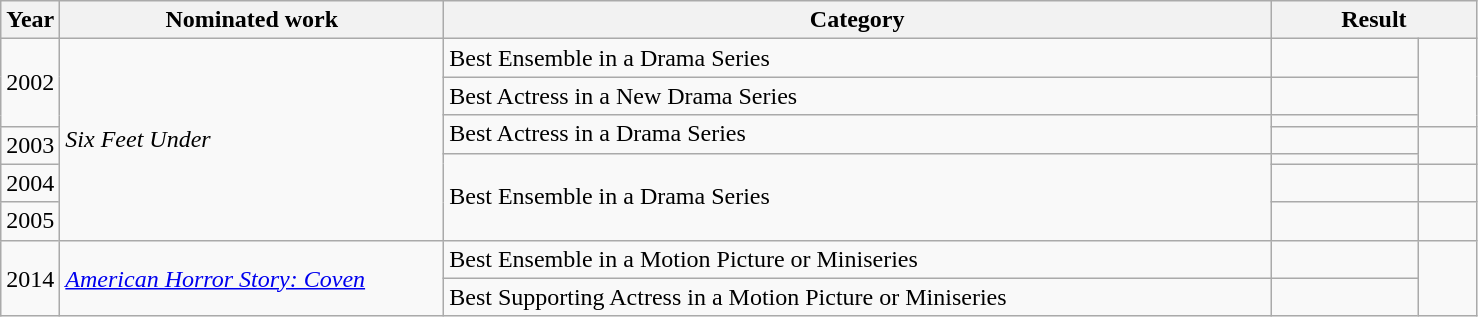<table class=wikitable>
<tr>
<th width=4%>Year</th>
<th width=26%>Nominated work</th>
<th width=56%>Category</th>
<th width=14% colspan=2>Result</th>
</tr>
<tr>
<td rowspan=3>2002</td>
<td rowspan=7><em>Six Feet Under</em></td>
<td>Best Ensemble in a Drama Series</td>
<td></td>
<td rowspan=3 width=4% align=center></td>
</tr>
<tr>
<td>Best Actress in a New Drama Series</td>
<td></td>
</tr>
<tr>
<td rowspan=2>Best Actress in a Drama Series</td>
<td></td>
</tr>
<tr>
<td rowspan=2>2003</td>
<td></td>
<td rowspan=2 width=4% align=center></td>
</tr>
<tr>
<td rowspan=3>Best Ensemble in a Drama Series</td>
<td></td>
</tr>
<tr>
<td>2004</td>
<td></td>
<td width=4% align=center></td>
</tr>
<tr>
<td>2005</td>
<td></td>
<td width=4% align=center></td>
</tr>
<tr>
<td rowspan=2>2014</td>
<td rowspan=2><em><a href='#'>American Horror Story: Coven</a></em></td>
<td>Best Ensemble in a Motion Picture or Miniseries</td>
<td></td>
<td rowspan=2 width=4% align=center></td>
</tr>
<tr>
<td>Best Supporting Actress in a Motion Picture or Miniseries</td>
<td></td>
</tr>
</table>
